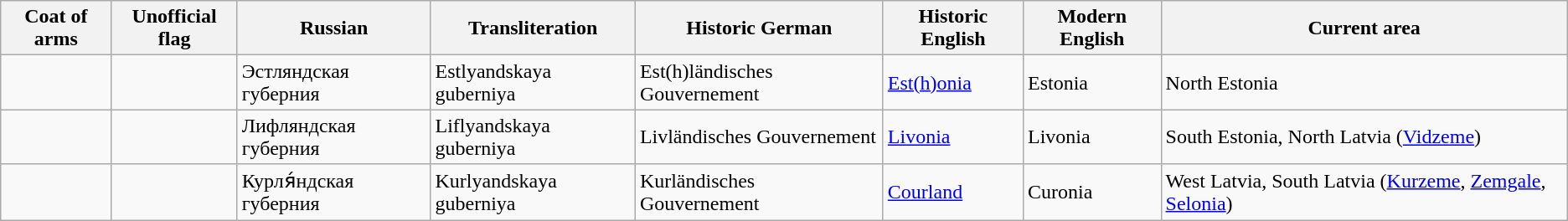<table class="wikitable sortable">
<tr>
<th>Coat of arms</th>
<th>Unofficial flag</th>
<th>Russian</th>
<th>Transliteration</th>
<th>Historic German</th>
<th>Historic English</th>
<th>Modern English</th>
<th>Current area</th>
</tr>
<tr>
<td></td>
<td></td>
<td>Эстляндская губерния</td>
<td>Estlyandskaya guberniya</td>
<td>Est(h)ländisches Gouvernement</td>
<td><a href='#'>Est(h)onia</a></td>
<td>Estonia</td>
<td>North Estonia</td>
</tr>
<tr>
<td></td>
<td></td>
<td>Лифляндская губерния</td>
<td>Liflyandskaya guberniya</td>
<td>Livländisches Gouvernement</td>
<td><a href='#'>Livonia</a></td>
<td>Livonia</td>
<td>South Estonia, North Latvia (<a href='#'>Vidzeme</a>)</td>
</tr>
<tr>
<td></td>
<td></td>
<td>Курля́ндская губерния</td>
<td>Kurlyandskaya guberniya</td>
<td>Kurländisches Gouvernement</td>
<td><a href='#'>Courland</a></td>
<td>Curonia</td>
<td>West Latvia, South Latvia (<a href='#'>Kurzeme</a>, <a href='#'>Zemgale</a>, <a href='#'>Selonia</a>)</td>
</tr>
</table>
